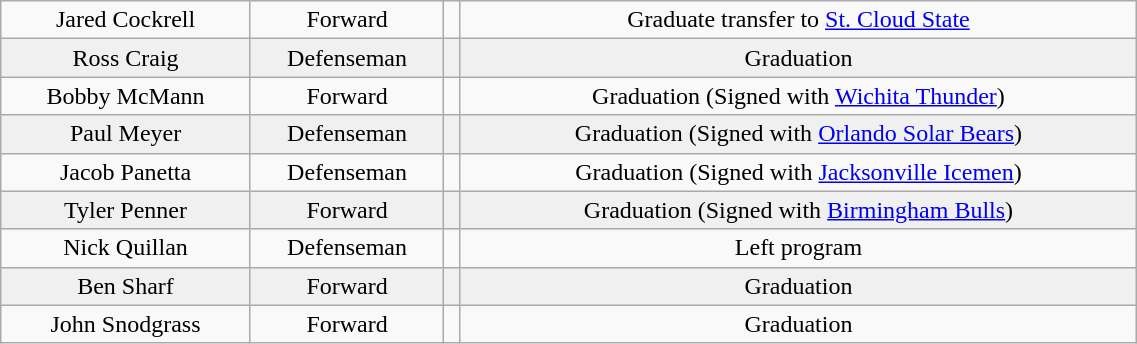<table class="wikitable" width="60%">
<tr align="center" bgcolor="">
<td>Jared Cockrell</td>
<td>Forward</td>
<td></td>
<td>Graduate transfer to <a href='#'>St. Cloud State</a></td>
</tr>
<tr align="center" bgcolor="f0f0f0">
<td>Ross Craig</td>
<td>Defenseman</td>
<td></td>
<td>Graduation</td>
</tr>
<tr align="center" bgcolor="">
<td>Bobby McMann</td>
<td>Forward</td>
<td></td>
<td>Graduation (Signed with <a href='#'>Wichita Thunder</a>)</td>
</tr>
<tr align="center" bgcolor="f0f0f0">
<td>Paul Meyer</td>
<td>Defenseman</td>
<td></td>
<td>Graduation (Signed with <a href='#'>Orlando Solar Bears</a>)</td>
</tr>
<tr align="center" bgcolor="">
<td>Jacob Panetta</td>
<td>Defenseman</td>
<td></td>
<td>Graduation (Signed with <a href='#'>Jacksonville Icemen</a>)</td>
</tr>
<tr align="center" bgcolor="f0f0f0">
<td>Tyler Penner</td>
<td>Forward</td>
<td></td>
<td>Graduation (Signed with <a href='#'>Birmingham Bulls</a>)</td>
</tr>
<tr align="center" bgcolor="">
<td>Nick Quillan</td>
<td>Defenseman</td>
<td></td>
<td>Left program</td>
</tr>
<tr align="center" bgcolor="f0f0f0">
<td>Ben Sharf</td>
<td>Forward</td>
<td></td>
<td>Graduation</td>
</tr>
<tr align="center" bgcolor="">
<td>John Snodgrass</td>
<td>Forward</td>
<td></td>
<td>Graduation</td>
</tr>
</table>
